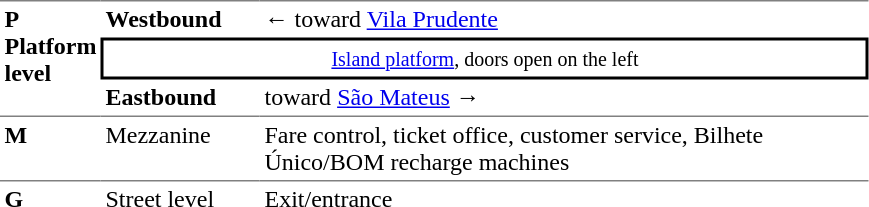<table table border=0 cellspacing=0 cellpadding=3>
<tr>
<td style="border-top:solid 1px gray;border-bottom:solid 1px gray;vertical-align:top;" rowspan=4><strong>P<br>Platform level</strong></td>
</tr>
<tr>
<td style="border-top:solid 1px gray;"><span><strong>Westbound</strong></span></td>
<td style="border-top:solid 1px gray;">←  toward <a href='#'>Vila Prudente</a></td>
</tr>
<tr>
<td style="border-top:solid 2px black;border-right:solid 2px black;border-left:solid 2px black;border-bottom:solid 2px black;text-align:center;" colspan=5><small><a href='#'>Island platform</a>, doors open on the left</small></td>
</tr>
<tr>
<td style="border-bottom:solid 1px gray;"><span><strong>Eastbound</strong></span></td>
<td style="border-bottom:solid 1px gray;"> toward <a href='#'>São Mateus</a> →</td>
</tr>
<tr>
<td style="vertical-align:top;"><strong>M</strong></td>
<td style="vertical-align:top;">Mezzanine</td>
<td style="vertical-align:top;">Fare control, ticket office, customer service, Bilhete Único/BOM recharge machines</td>
</tr>
<tr>
<td style="border-top:solid 1px gray;vertical-align:top;" width=50><strong>G</strong></td>
<td style="border-top:solid 1px gray;vertical-align:top;" width=100>Street level</td>
<td style="border-top:solid 1px gray;vertical-align:top;" width=400>Exit/entrance</td>
</tr>
</table>
